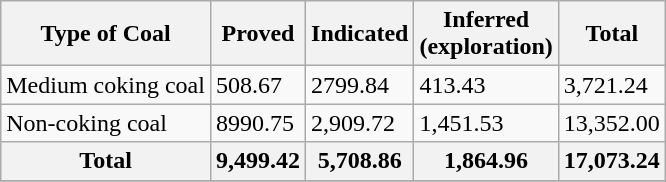<table class="wikitable">
<tr>
<th>Type of Coal</th>
<th>Proved</th>
<th>Indicated</th>
<th>Inferred<br>(exploration)</th>
<th>Total</th>
</tr>
<tr>
<td>Medium coking coal</td>
<td>508.67</td>
<td>2799.84</td>
<td>413.43</td>
<td>3,721.24</td>
</tr>
<tr>
<td>Non-coking coal</td>
<td>8990.75</td>
<td>2,909.72</td>
<td>1,451.53</td>
<td>13,352.00</td>
</tr>
<tr>
<th>Total</th>
<th>9,499.42</th>
<th>5,708.86</th>
<th>1,864.96</th>
<th>17,073.24</th>
</tr>
<tr>
</tr>
</table>
